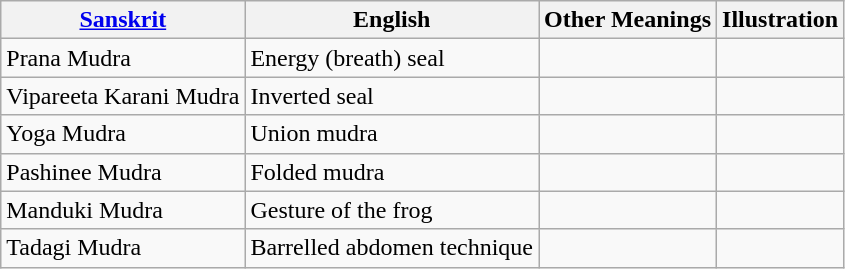<table class="wikitable">
<tr>
<th><a href='#'>Sanskrit</a></th>
<th>English</th>
<th>Other Meanings</th>
<th>Illustration</th>
</tr>
<tr>
<td>Prana Mudra</td>
<td>Energy (breath) seal</td>
<td></td>
<td></td>
</tr>
<tr>
<td>Vipareeta Karani Mudra</td>
<td>Inverted seal</td>
<td></td>
<td></td>
</tr>
<tr>
<td>Yoga Mudra</td>
<td>Union mudra</td>
<td></td>
<td></td>
</tr>
<tr>
<td>Pashinee Mudra</td>
<td>Folded mudra</td>
<td></td>
<td></td>
</tr>
<tr>
<td>Manduki Mudra</td>
<td>Gesture of the frog</td>
<td></td>
<td></td>
</tr>
<tr>
<td>Tadagi Mudra</td>
<td>Barrelled abdomen technique</td>
<td></td>
<td></td>
</tr>
</table>
